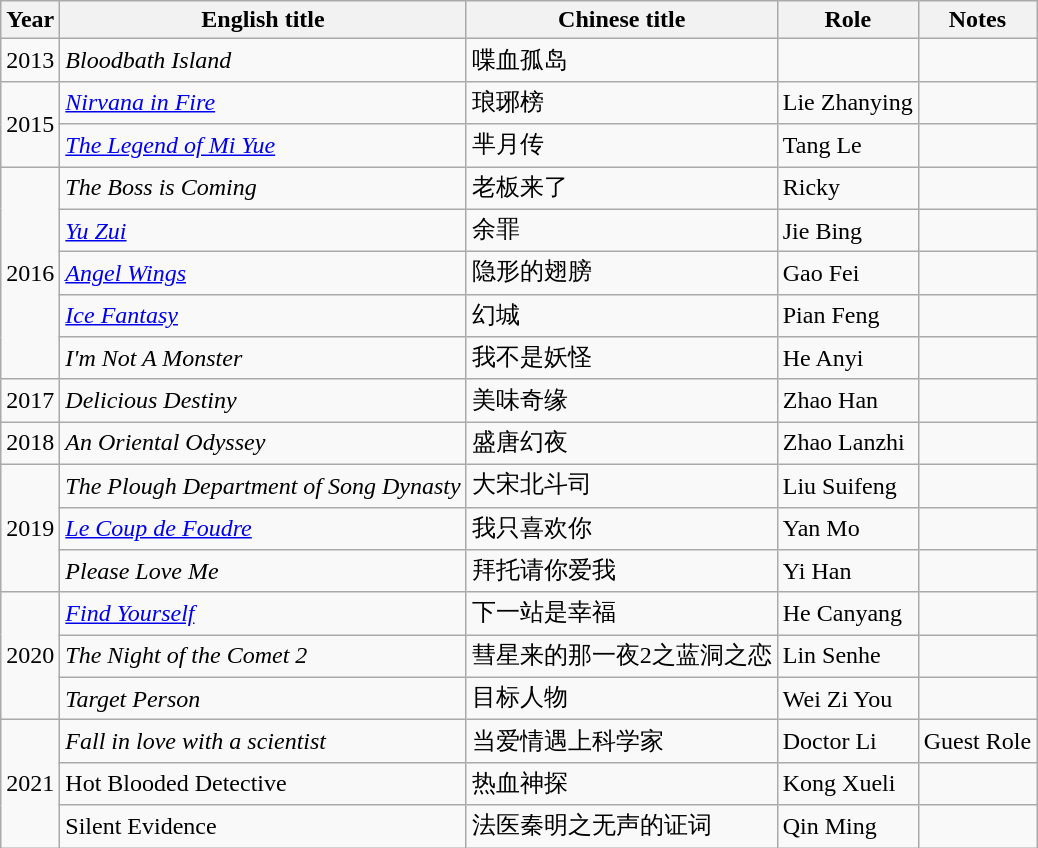<table class="wikitable sortable">
<tr>
<th>Year</th>
<th>English title</th>
<th>Chinese title</th>
<th>Role</th>
<th class="unsortable">Notes</th>
</tr>
<tr>
<td>2013</td>
<td><em>Bloodbath Island</em></td>
<td>喋血孤岛</td>
<td></td>
<td></td>
</tr>
<tr>
<td rowspan=2>2015</td>
<td><em><a href='#'>Nirvana in Fire</a></em></td>
<td>琅琊榜</td>
<td>Lie Zhanying</td>
<td></td>
</tr>
<tr>
<td><em><a href='#'>The Legend of Mi Yue</a></em></td>
<td>芈月传</td>
<td>Tang Le</td>
<td></td>
</tr>
<tr>
<td rowspan=5>2016</td>
<td><em>The Boss is Coming </em></td>
<td>老板来了</td>
<td>Ricky</td>
<td></td>
</tr>
<tr>
<td><em><a href='#'>Yu Zui</a></em></td>
<td>余罪</td>
<td>Jie Bing</td>
<td></td>
</tr>
<tr>
<td><em><a href='#'>Angel Wings</a></em></td>
<td>隐形的翅膀</td>
<td>Gao Fei</td>
<td></td>
</tr>
<tr>
<td><em><a href='#'>Ice Fantasy</a></em></td>
<td>幻城</td>
<td>Pian Feng</td>
<td></td>
</tr>
<tr>
<td><em>I'm Not A Monster</em></td>
<td>我不是妖怪</td>
<td>He Anyi</td>
<td></td>
</tr>
<tr>
<td>2017</td>
<td><em>Delicious Destiny </em></td>
<td>美味奇缘</td>
<td>Zhao Han</td>
<td></td>
</tr>
<tr>
<td>2018</td>
<td><em>An Oriental Odyssey</em></td>
<td>盛唐幻夜</td>
<td>Zhao Lanzhi</td>
<td></td>
</tr>
<tr>
<td rowspan=3>2019</td>
<td><em>The Plough Department of Song Dynasty </em></td>
<td>大宋北斗司</td>
<td>Liu Suifeng</td>
<td></td>
</tr>
<tr>
<td><em><a href='#'>Le Coup de Foudre</a></em></td>
<td>我只喜欢你</td>
<td>Yan Mo</td>
<td></td>
</tr>
<tr>
<td><em>Please Love Me </em></td>
<td>拜托请你爱我</td>
<td>Yi Han</td>
<td></td>
</tr>
<tr>
<td rowspan=3>2020</td>
<td><em><a href='#'>Find Yourself</a></em></td>
<td>下一站是幸福</td>
<td>He Canyang</td>
<td></td>
</tr>
<tr>
<td><em>The Night of the Comet 2</em></td>
<td>彗星来的那一夜2之蓝洞之恋</td>
<td>Lin Senhe</td>
<td></td>
</tr>
<tr>
<td><em>Target Person</em></td>
<td>目标人物</td>
<td>Wei Zi You</td>
<td></td>
</tr>
<tr>
<td rowspan=3>2021</td>
<td><em>Fall in love with a scientist</td>
<td>当爱情遇上科学家</td>
<td>Doctor Li</td>
<td>Guest Role</td>
</tr>
<tr>
<td></em>Hot Blooded Detective<em></td>
<td>热血神探</td>
<td>Kong Xueli</td>
<td></td>
</tr>
<tr>
<td></em>Silent Evidence<em></td>
<td>法医秦明之无声的证词</td>
<td>Qin Ming</td>
<td></td>
</tr>
</table>
